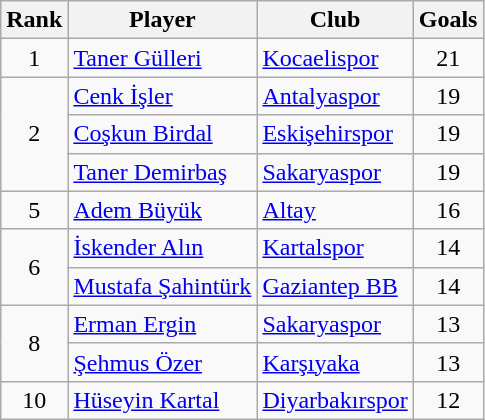<table class="wikitable" style="text-align: left;">
<tr>
<th>Rank</th>
<th>Player</th>
<th>Club</th>
<th>Goals</th>
</tr>
<tr>
<td align=center>1</td>
<td> <a href='#'>Taner Gülleri</a></td>
<td><a href='#'>Kocaelispor</a></td>
<td align=center>21</td>
</tr>
<tr>
<td rowspan=3 align=center>2</td>
<td> <a href='#'>Cenk İşler</a></td>
<td><a href='#'>Antalyaspor</a></td>
<td align=center>19</td>
</tr>
<tr>
<td> <a href='#'>Coşkun Birdal</a></td>
<td><a href='#'>Eskişehirspor</a></td>
<td align=center>19</td>
</tr>
<tr>
<td> <a href='#'>Taner Demirbaş</a></td>
<td><a href='#'>Sakaryaspor</a></td>
<td align=center>19</td>
</tr>
<tr>
<td align=center>5</td>
<td> <a href='#'>Adem Büyük</a></td>
<td><a href='#'>Altay</a></td>
<td align=center>16</td>
</tr>
<tr>
<td rowspan=2 align=center>6</td>
<td> <a href='#'>İskender Alın</a></td>
<td><a href='#'>Kartalspor</a></td>
<td align=center>14</td>
</tr>
<tr>
<td> <a href='#'>Mustafa Şahintürk</a></td>
<td><a href='#'>Gaziantep BB</a></td>
<td align=center>14</td>
</tr>
<tr>
<td rowspan=2 align=center>8</td>
<td> <a href='#'>Erman Ergin</a></td>
<td><a href='#'>Sakaryaspor</a></td>
<td align=center>13</td>
</tr>
<tr>
<td> <a href='#'>Şehmus Özer</a></td>
<td><a href='#'>Karşıyaka</a></td>
<td align=center>13</td>
</tr>
<tr>
<td align=center>10</td>
<td> <a href='#'>Hüseyin Kartal</a></td>
<td><a href='#'>Diyarbakırspor</a></td>
<td align=center>12</td>
</tr>
</table>
